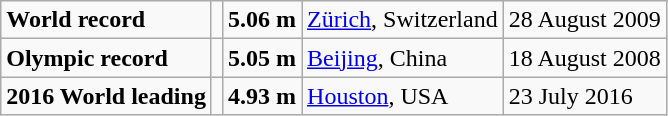<table class="wikitable">
<tr>
<td><strong>World record</strong></td>
<td></td>
<td><strong>5.06 m</strong></td>
<td><a href='#'>Zürich</a>, Switzerland</td>
<td>28 August 2009</td>
</tr>
<tr>
<td><strong>Olympic record</strong></td>
<td></td>
<td><strong>5.05 m</strong></td>
<td><a href='#'>Beijing</a>, China</td>
<td>18 August 2008</td>
</tr>
<tr>
<td><strong>2016 World leading</strong></td>
<td></td>
<td><strong>4.93 m</strong></td>
<td><a href='#'>Houston</a>, USA</td>
<td>23 July 2016</td>
</tr>
</table>
